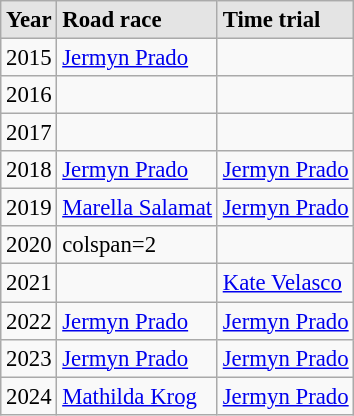<table class="wikitable sortable alternance" style="font-size:95%">
<tr bgcolor="#E4E4E4">
<td text-align:center;"><strong>Year</strong></td>
<td text-align:center;"><strong>Road race</strong></td>
<td text-align:center;"><strong>Time trial</strong></td>
</tr>
<tr>
<td>2015</td>
<td><a href='#'>Jermyn Prado</a></td>
<td></td>
</tr>
<tr>
<td>2016</td>
<td></td>
<td></td>
</tr>
<tr>
<td>2017</td>
<td></td>
<td></td>
</tr>
<tr>
<td>2018</td>
<td><a href='#'>Jermyn Prado</a></td>
<td><a href='#'>Jermyn Prado</a></td>
</tr>
<tr>
<td>2019</td>
<td><a href='#'>Marella Salamat</a></td>
<td><a href='#'>Jermyn Prado</a></td>
</tr>
<tr>
<td>2020</td>
<td>colspan=2 </td>
</tr>
<tr>
<td>2021</td>
<td></td>
<td><a href='#'>Kate Velasco</a></td>
</tr>
<tr>
<td>2022</td>
<td><a href='#'>Jermyn Prado</a></td>
<td><a href='#'>Jermyn Prado</a></td>
</tr>
<tr>
<td>2023</td>
<td><a href='#'>Jermyn Prado</a></td>
<td><a href='#'>Jermyn Prado</a></td>
</tr>
<tr>
<td>2024</td>
<td><a href='#'>Mathilda Krog</a></td>
<td><a href='#'>Jermyn Prado</a></td>
</tr>
</table>
